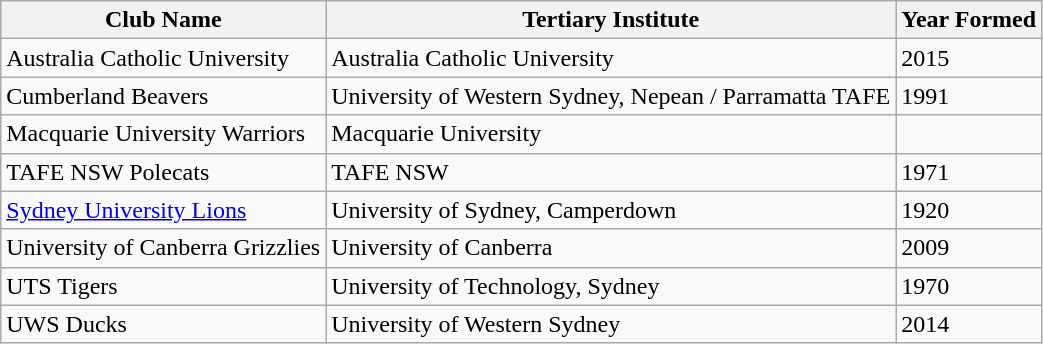<table class="wikitable">
<tr>
<th>Club Name</th>
<th>Tertiary Institute</th>
<th>Year Formed</th>
</tr>
<tr>
<td>Australia Catholic University</td>
<td>Australia Catholic University</td>
<td>2015</td>
</tr>
<tr>
<td>Cumberland Beavers</td>
<td>University of Western Sydney, Nepean / Parramatta TAFE</td>
<td>1991</td>
</tr>
<tr>
<td>Macquarie University Warriors</td>
<td>Macquarie University</td>
<td></td>
</tr>
<tr>
<td>TAFE NSW Polecats</td>
<td>TAFE NSW</td>
<td>1971</td>
</tr>
<tr>
<td><a href='#'>Sydney University Lions</a></td>
<td>University of Sydney, Camperdown</td>
<td>1920</td>
</tr>
<tr>
<td>University of Canberra Grizzlies</td>
<td>University of Canberra</td>
<td>2009</td>
</tr>
<tr>
<td>UTS Tigers</td>
<td>University of Technology, Sydney</td>
<td>1970</td>
</tr>
<tr>
<td>UWS Ducks</td>
<td>University of Western Sydney</td>
<td>2014</td>
</tr>
</table>
